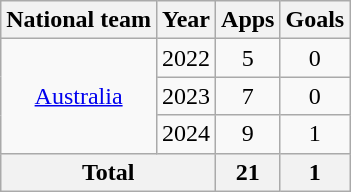<table class=wikitable style="text-align: center">
<tr>
<th>National team</th>
<th>Year</th>
<th>Apps</th>
<th>Goals</th>
</tr>
<tr>
<td rowspan="3"><a href='#'>Australia</a></td>
<td>2022</td>
<td>5</td>
<td>0</td>
</tr>
<tr>
<td>2023</td>
<td>7</td>
<td>0</td>
</tr>
<tr>
<td>2024</td>
<td>9</td>
<td>1</td>
</tr>
<tr>
<th colspan="2">Total</th>
<th>21</th>
<th>1</th>
</tr>
</table>
